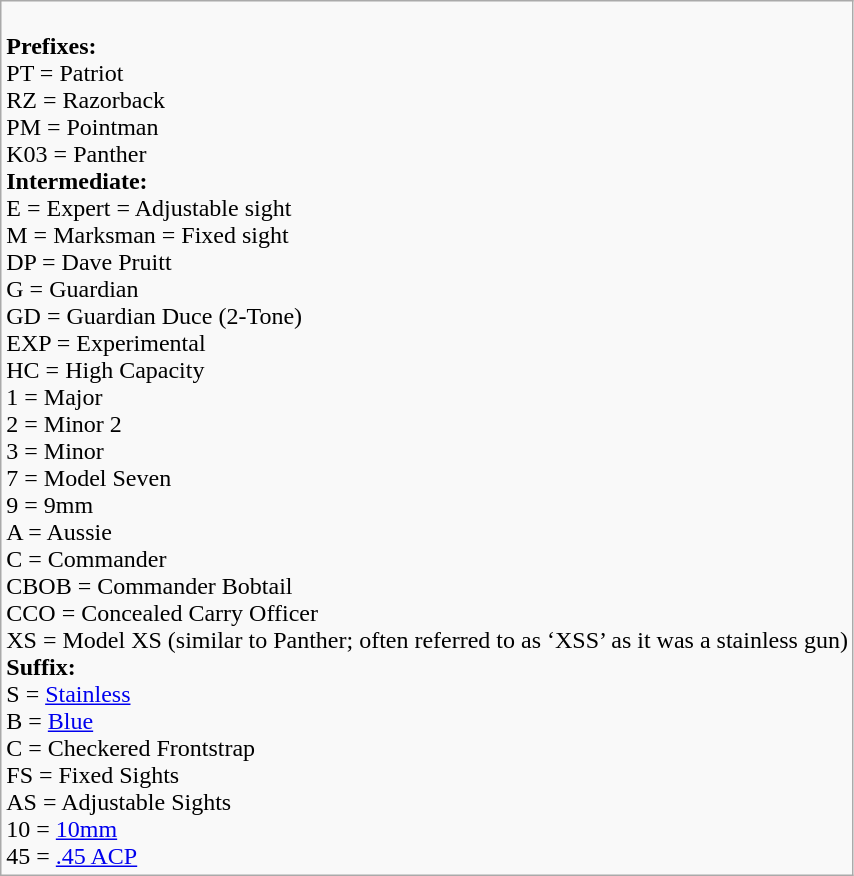<table class="wikitable">
<tr>
<td><br><strong>Prefixes:</strong> <br>
PT = Patriot <br>
RZ = Razorback <br>
PM = Pointman <br>
K03 = Panther<br><strong>Intermediate:</strong> <br>
E = Expert = Adjustable sight <br>
M = Marksman = Fixed sight <br>
DP = Dave Pruitt <br>
G = Guardian <br>
GD = Guardian Duce (2-Tone) <br>
EXP = Experimental <br>
HC = High Capacity <br>
1 = Major <br>
2 = Minor 2 <br>
3 = Minor <br>
7 = Model Seven <br>
9 = 9mm <br>
A = Aussie <br>
C = Commander <br>
CBOB = Commander Bobtail <br>
CCO = Concealed Carry Officer <br>
XS = Model XS (similar to Panther; often referred to as ‘XSS’ as it was a stainless gun)<br><strong>Suffix:</strong> <br>
S = <a href='#'>Stainless</a> <br>
B = <a href='#'>Blue</a> <br>
C = Checkered Frontstrap <br>
FS = Fixed Sights <br>
AS = Adjustable Sights <br>
10 = <a href='#'>10mm</a> <br>
45 = <a href='#'>.45 ACP</a></td>
</tr>
</table>
